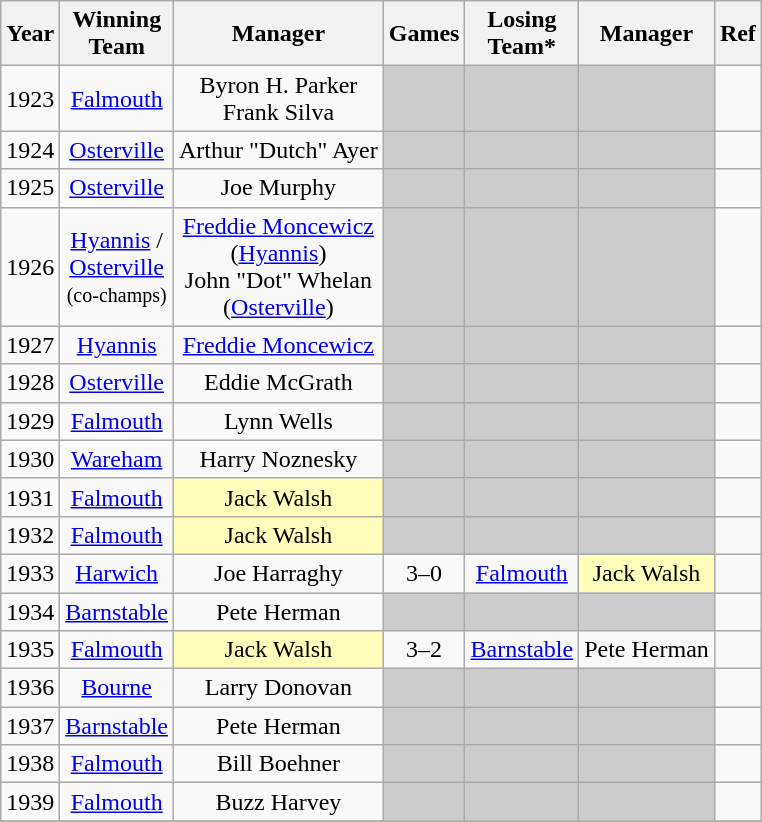<table class="wikitable" style="display: inline-table; margin-right: 10px; text-align:center">
<tr>
<th>Year</th>
<th>Winning<br>Team</th>
<th>Manager</th>
<th>Games</th>
<th>Losing<br>Team*</th>
<th>Manager</th>
<th>Ref</th>
</tr>
<tr>
<td>1923</td>
<td><a href='#'>Falmouth</a></td>
<td>Byron H. Parker<br>Frank Silva</td>
<td bgcolor=#cccccc></td>
<td bgcolor=#cccccc></td>
<td bgcolor=#cccccc></td>
<td></td>
</tr>
<tr>
<td>1924</td>
<td><a href='#'>Osterville</a></td>
<td>Arthur "Dutch" Ayer</td>
<td bgcolor=#cccccc></td>
<td bgcolor=#cccccc></td>
<td bgcolor=#cccccc></td>
<td></td>
</tr>
<tr>
<td>1925</td>
<td><a href='#'>Osterville</a></td>
<td>Joe Murphy</td>
<td bgcolor=#cccccc></td>
<td bgcolor=#cccccc></td>
<td bgcolor=#cccccc></td>
<td></td>
</tr>
<tr>
<td>1926</td>
<td><a href='#'>Hyannis</a> /<br><a href='#'>Osterville</a><br><small>(co-champs)</small></td>
<td><a href='#'>Freddie Moncewicz</a><br>(<a href='#'>Hyannis</a>)<br>John "Dot" Whelan<br>(<a href='#'>Osterville</a>)</td>
<td bgcolor=#cccccc></td>
<td bgcolor=#cccccc></td>
<td bgcolor=#cccccc></td>
<td><br></td>
</tr>
<tr>
<td>1927</td>
<td><a href='#'>Hyannis</a></td>
<td><a href='#'>Freddie Moncewicz</a></td>
<td bgcolor=#cccccc></td>
<td bgcolor=#cccccc></td>
<td bgcolor=#cccccc></td>
<td></td>
</tr>
<tr>
<td>1928</td>
<td><a href='#'>Osterville</a></td>
<td>Eddie McGrath</td>
<td bgcolor=#cccccc></td>
<td bgcolor=#cccccc></td>
<td bgcolor=#cccccc></td>
<td></td>
</tr>
<tr>
<td>1929</td>
<td><a href='#'>Falmouth</a></td>
<td>Lynn Wells</td>
<td bgcolor=#cccccc></td>
<td bgcolor=#cccccc></td>
<td bgcolor=#cccccc></td>
<td></td>
</tr>
<tr>
<td>1930</td>
<td><a href='#'>Wareham</a></td>
<td>Harry Noznesky</td>
<td bgcolor=#cccccc></td>
<td bgcolor=#cccccc></td>
<td bgcolor=#cccccc></td>
<td></td>
</tr>
<tr>
<td>1931</td>
<td><a href='#'>Falmouth</a></td>
<td !scope="row" style="background:#ffb;">Jack Walsh</td>
<td bgcolor=#cccccc></td>
<td bgcolor=#cccccc></td>
<td bgcolor=#cccccc></td>
<td></td>
</tr>
<tr>
<td>1932</td>
<td><a href='#'>Falmouth</a></td>
<td !scope="row" style="background:#ffb;">Jack Walsh</td>
<td bgcolor=#cccccc></td>
<td bgcolor=#cccccc></td>
<td bgcolor=#cccccc></td>
<td></td>
</tr>
<tr>
<td>1933</td>
<td><a href='#'>Harwich</a></td>
<td>Joe Harraghy</td>
<td>3–0</td>
<td><a href='#'>Falmouth</a></td>
<td !scope="row" style="background:#ffb;">Jack Walsh</td>
<td></td>
</tr>
<tr>
<td>1934</td>
<td><a href='#'>Barnstable</a></td>
<td>Pete Herman</td>
<td bgcolor=#cccccc></td>
<td bgcolor=#cccccc></td>
<td bgcolor=#cccccc></td>
<td></td>
</tr>
<tr>
<td>1935</td>
<td><a href='#'>Falmouth</a></td>
<td !scope="row" style="background:#ffb;">Jack Walsh</td>
<td>3–2</td>
<td><a href='#'>Barnstable</a></td>
<td>Pete Herman</td>
<td></td>
</tr>
<tr>
<td>1936</td>
<td><a href='#'>Bourne</a></td>
<td>Larry Donovan</td>
<td bgcolor=#cccccc></td>
<td bgcolor=#cccccc></td>
<td bgcolor=#cccccc></td>
<td></td>
</tr>
<tr>
<td>1937</td>
<td><a href='#'>Barnstable</a></td>
<td>Pete Herman</td>
<td bgcolor=#cccccc></td>
<td bgcolor=#cccccc></td>
<td bgcolor=#cccccc></td>
<td></td>
</tr>
<tr>
<td>1938</td>
<td><a href='#'>Falmouth</a></td>
<td>Bill Boehner</td>
<td bgcolor=#cccccc></td>
<td bgcolor=#cccccc></td>
<td bgcolor=#cccccc></td>
<td></td>
</tr>
<tr>
<td>1939</td>
<td><a href='#'>Falmouth</a></td>
<td>Buzz Harvey</td>
<td bgcolor=#cccccc></td>
<td bgcolor=#cccccc></td>
<td bgcolor=#cccccc></td>
<td></td>
</tr>
<tr>
</tr>
</table>
